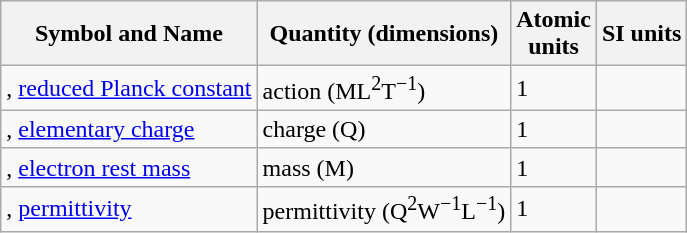<table class="wikitable">
<tr>
<th scope="col">Symbol and Name</th>
<th scope="col">Quantity (dimensions)</th>
<th scope="col">Atomic<br>units</th>
<th scope="col">SI units</th>
</tr>
<tr>
<td>, <a href='#'>reduced Planck constant</a></td>
<td>action (ML<sup>2</sup>T<sup>−1</sup>)</td>
<td>1</td>
<td> </td>
</tr>
<tr>
<td>, <a href='#'>elementary charge</a></td>
<td>charge (Q)</td>
<td>1</td>
<td> </td>
</tr>
<tr>
<td>, <a href='#'>electron rest mass</a></td>
<td>mass (M)</td>
<td>1</td>
<td> </td>
</tr>
<tr>
<td>, <a href='#'>permittivity</a></td>
<td>permittivity (Q<sup>2</sup>W<sup>−1</sup>L<sup>−1</sup>)</td>
<td>1</td>
<td> </td>
</tr>
</table>
